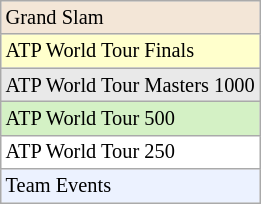<table class="wikitable" style="font-size:85%">
<tr bgcolor="#F3E6D7">
<td>Grand Slam</td>
</tr>
<tr bgcolor="#ffffcc">
<td>ATP World Tour Finals</td>
</tr>
<tr bgcolor="#E9E9E9">
<td>ATP World Tour Masters 1000</td>
</tr>
<tr bgcolor="#D4F1C5">
<td>ATP World Tour 500</td>
</tr>
<tr bgcolor="#ffffff">
<td>ATP World Tour 250</td>
</tr>
<tr bgcolor="#ECF2FF">
<td>Team Events</td>
</tr>
</table>
